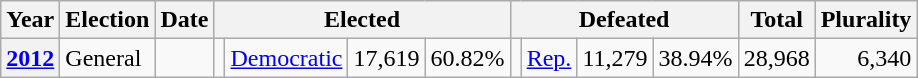<table class=wikitable>
<tr>
<th>Year</th>
<th>Election</th>
<th>Date</th>
<th ! colspan="4">Elected</th>
<th ! colspan="4">Defeated</th>
<th>Total</th>
<th>Plurality</th>
</tr>
<tr>
<th valign="top"><a href='#'>2012</a></th>
<td valign="top">General</td>
<td valign="top"></td>
<td valign="top"></td>
<td valign="top" ><a href='#'>Democratic</a></td>
<td valign="top" align="right">17,619</td>
<td valign="top" align="right">60.82%</td>
<td valign="top"></td>
<td valign="top" ><a href='#'>Rep.</a></td>
<td valign="top" align="right">11,279</td>
<td valign="top" align="right">38.94%</td>
<td valign="top" align="right">28,968</td>
<td valign="top" align="right">6,340</td>
</tr>
</table>
